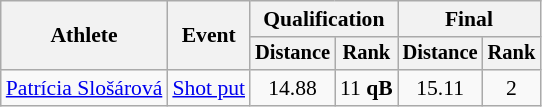<table class=wikitable style="font-size:90%">
<tr>
<th rowspan=2>Athlete</th>
<th rowspan=2>Event</th>
<th colspan=2>Qualification</th>
<th colspan=2>Final</th>
</tr>
<tr style="font-size:95%">
<th>Distance</th>
<th>Rank</th>
<th>Distance</th>
<th>Rank</th>
</tr>
<tr align=center>
<td align=left><a href='#'>Patrícia Slošárová</a></td>
<td align=left><a href='#'>Shot put</a></td>
<td>14.88</td>
<td>11 <strong>qB</strong></td>
<td>15.11</td>
<td>2</td>
</tr>
</table>
